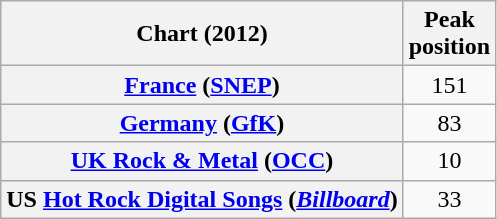<table class="wikitable sortable plainrowheaders" style="text-align:center">
<tr>
<th scope="col">Chart (2012)</th>
<th scope="col">Peak<br>position</th>
</tr>
<tr>
<th scope="row"><a href='#'>France</a> (<a href='#'>SNEP</a>)</th>
<td>151</td>
</tr>
<tr>
<th scope="row"><a href='#'>Germany</a> (<a href='#'>GfK</a>)</th>
<td>83</td>
</tr>
<tr>
<th scope="row"><a href='#'>UK Rock & Metal</a> (<a href='#'>OCC</a>)</th>
<td>10</td>
</tr>
<tr>
<th scope="row">US <a href='#'>Hot Rock Digital Songs</a> (<em><a href='#'>Billboard</a></em>)</th>
<td>33</td>
</tr>
</table>
